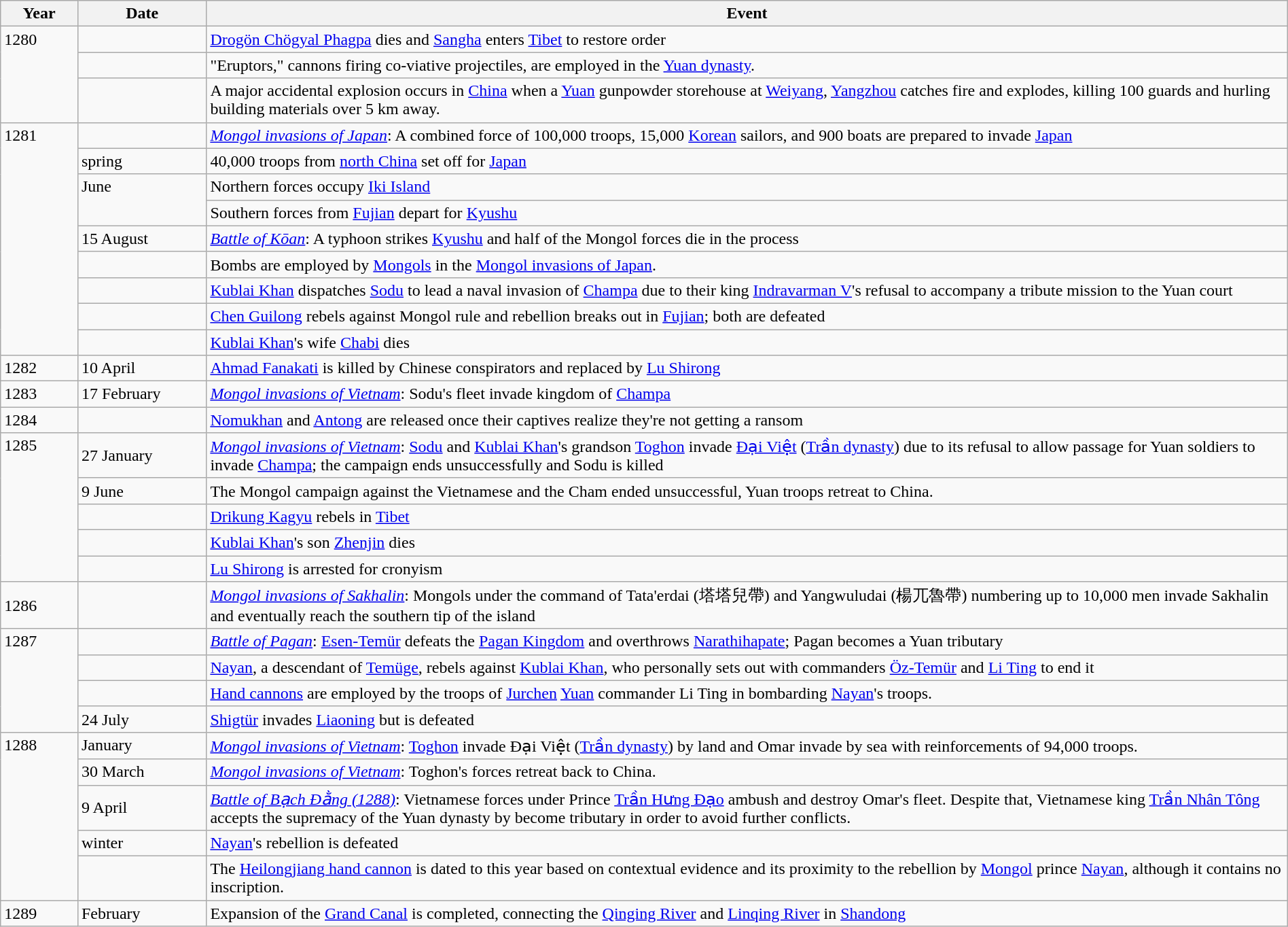<table class="wikitable" style="width:100%;">
<tr>
<th style="width:6%">Year</th>
<th style="width:10%">Date</th>
<th>Event</th>
</tr>
<tr>
<td rowspan="3" style="vertical-align:top;">1280</td>
<td></td>
<td><a href='#'>Drogön Chögyal Phagpa</a> dies and <a href='#'>Sangha</a> enters <a href='#'>Tibet</a> to restore order</td>
</tr>
<tr>
<td></td>
<td>"Eruptors," cannons firing co-viative projectiles, are employed in the <a href='#'>Yuan dynasty</a>.</td>
</tr>
<tr>
<td></td>
<td>A major accidental explosion occurs in <a href='#'>China</a> when a <a href='#'>Yuan</a> gunpowder storehouse at <a href='#'>Weiyang</a>, <a href='#'>Yangzhou</a> catches fire and explodes, killing 100 guards and hurling building materials over 5 km away.</td>
</tr>
<tr>
<td rowspan="9" style="vertical-align:top;">1281</td>
<td></td>
<td><em><a href='#'>Mongol invasions of Japan</a></em>: A combined force of 100,000 troops, 15,000 <a href='#'>Korean</a> sailors, and 900 boats are prepared to invade <a href='#'>Japan</a></td>
</tr>
<tr>
<td>spring</td>
<td>40,000 troops from <a href='#'>north China</a> set off for <a href='#'>Japan</a></td>
</tr>
<tr>
<td rowspan="2" style="vertical-align:top;">June</td>
<td>Northern forces occupy <a href='#'>Iki Island</a></td>
</tr>
<tr>
<td>Southern forces from <a href='#'>Fujian</a> depart for <a href='#'>Kyushu</a></td>
</tr>
<tr>
<td>15 August</td>
<td><em><a href='#'>Battle of Kōan</a></em>: A typhoon strikes <a href='#'>Kyushu</a> and half of the Mongol forces die in the process</td>
</tr>
<tr>
<td></td>
<td>Bombs are employed by <a href='#'>Mongols</a> in the <a href='#'>Mongol invasions of Japan</a>.</td>
</tr>
<tr>
<td></td>
<td><a href='#'>Kublai Khan</a> dispatches <a href='#'>Sodu</a> to lead a naval invasion of <a href='#'>Champa</a> due to their king <a href='#'>Indravarman V</a>'s refusal to accompany a tribute mission to the Yuan court</td>
</tr>
<tr>
<td></td>
<td><a href='#'>Chen Guilong</a> rebels against Mongol rule and rebellion breaks out in <a href='#'>Fujian</a>; both are defeated</td>
</tr>
<tr>
<td></td>
<td><a href='#'>Kublai Khan</a>'s wife <a href='#'>Chabi</a> dies</td>
</tr>
<tr>
<td>1282</td>
<td>10 April</td>
<td><a href='#'>Ahmad Fanakati</a> is killed by Chinese conspirators and replaced by <a href='#'>Lu Shirong</a></td>
</tr>
<tr>
<td>1283</td>
<td>17 February</td>
<td><em><a href='#'>Mongol invasions of Vietnam</a></em>: Sodu's fleet invade kingdom of <a href='#'>Champa</a></td>
</tr>
<tr>
<td>1284</td>
<td></td>
<td><a href='#'>Nomukhan</a> and <a href='#'>Antong</a> are released once their captives realize they're not getting a ransom</td>
</tr>
<tr>
<td rowspan="5" style="vertical-align:top;">1285</td>
<td>27 January</td>
<td><em><a href='#'>Mongol invasions of Vietnam</a></em>: <a href='#'>Sodu</a> and <a href='#'>Kublai Khan</a>'s grandson <a href='#'>Toghon</a> invade <a href='#'>Đại Việt</a> (<a href='#'>Trần dynasty</a>) due to its refusal to allow passage for Yuan soldiers to invade <a href='#'>Champa</a>; the campaign ends unsuccessfully and Sodu is killed</td>
</tr>
<tr>
<td>9 June</td>
<td>The Mongol campaign against the Vietnamese and the Cham ended unsuccessful, Yuan troops retreat to China.</td>
</tr>
<tr>
<td></td>
<td><a href='#'>Drikung Kagyu</a> rebels in <a href='#'>Tibet</a></td>
</tr>
<tr>
<td></td>
<td><a href='#'>Kublai Khan</a>'s son <a href='#'>Zhenjin</a> dies</td>
</tr>
<tr>
<td></td>
<td><a href='#'>Lu Shirong</a> is arrested for cronyism</td>
</tr>
<tr>
<td>1286</td>
<td></td>
<td><em><a href='#'>Mongol invasions of Sakhalin</a></em>: Mongols under the command of Tata'erdai (塔塔兒帶) and Yangwuludai (楊兀魯帶) numbering up to 10,000 men invade Sakhalin and eventually reach the southern tip of the island</td>
</tr>
<tr>
<td rowspan="4" style="vertical-align:top;">1287</td>
<td></td>
<td><em><a href='#'>Battle of Pagan</a></em>: <a href='#'>Esen-Temür</a> defeats the <a href='#'>Pagan Kingdom</a> and overthrows <a href='#'>Narathihapate</a>; Pagan becomes a Yuan tributary</td>
</tr>
<tr>
<td></td>
<td><a href='#'>Nayan</a>, a descendant of <a href='#'>Temüge</a>, rebels against <a href='#'>Kublai Khan</a>, who personally sets out with commanders <a href='#'>Öz-Temür</a> and <a href='#'>Li Ting</a> to end it</td>
</tr>
<tr>
<td></td>
<td><a href='#'>Hand cannons</a> are employed by the troops of <a href='#'>Jurchen</a> <a href='#'>Yuan</a> commander Li Ting in bombarding <a href='#'>Nayan</a>'s troops.</td>
</tr>
<tr>
<td>24 July</td>
<td><a href='#'>Shigtür</a> invades <a href='#'>Liaoning</a> but is defeated</td>
</tr>
<tr>
<td rowspan="5" style="vertical-align:top;">1288</td>
<td>January</td>
<td><em><a href='#'>Mongol invasions of Vietnam</a></em>: <a href='#'>Toghon</a> invade Đại Việt (<a href='#'>Trần dynasty</a>) by land and Omar invade by sea with reinforcements of 94,000 troops.</td>
</tr>
<tr>
<td>30 March</td>
<td><em><a href='#'>Mongol invasions of Vietnam</a></em>: Toghon's forces retreat back to China.</td>
</tr>
<tr>
<td>9 April</td>
<td><em><a href='#'>Battle of Bạch Đằng (1288)</a></em>: Vietnamese forces under Prince <a href='#'>Trần Hưng Đạo</a> ambush and destroy Omar's fleet. Despite that, Vietnamese king <a href='#'>Trần Nhân Tông</a> accepts the supremacy of the Yuan dynasty by become tributary in order to avoid further conflicts.</td>
</tr>
<tr>
<td>winter</td>
<td><a href='#'>Nayan</a>'s rebellion is defeated</td>
</tr>
<tr>
<td></td>
<td>The <a href='#'>Heilongjiang hand cannon</a> is dated to this year based on contextual evidence and its proximity to the rebellion by <a href='#'>Mongol</a> prince <a href='#'>Nayan</a>, although it contains no inscription.</td>
</tr>
<tr>
<td>1289</td>
<td>February</td>
<td>Expansion of the <a href='#'>Grand Canal</a> is completed, connecting the <a href='#'>Qinging River</a> and <a href='#'>Linqing River</a> in <a href='#'>Shandong</a></td>
</tr>
</table>
